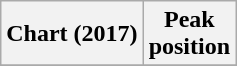<table class="wikitable sortable plainrowheaders">
<tr>
<th scope="col">Chart (2017)</th>
<th scope="col">Peak<br>position</th>
</tr>
<tr>
</tr>
</table>
